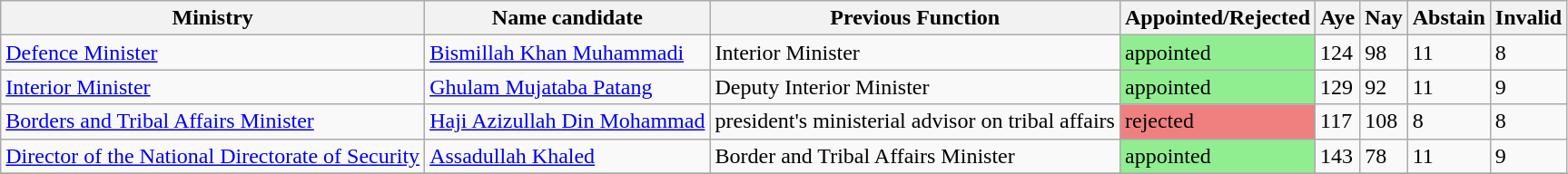<table class="wikitable sortable">
<tr>
<th>Ministry</th>
<th>Name candidate</th>
<th>Previous Function</th>
<th>Appointed/Rejected </th>
<th>Aye</th>
<th>Nay</th>
<th>Abstain</th>
<th>Invalid</th>
</tr>
<tr>
<td><a href='#'>Defence Minister</a></td>
<td><a href='#'>Bismillah Khan Muhammadi</a></td>
<td>Interior Minister</td>
<td bgcolor=#90EE90>appointed</td>
<td>124</td>
<td>98</td>
<td>11</td>
<td>8</td>
</tr>
<tr>
<td><a href='#'>Interior Minister</a></td>
<td><a href='#'>Ghulam Mujataba Patang</a></td>
<td>Deputy Interior Minister</td>
<td bgcolor=#90EE90>appointed</td>
<td>129</td>
<td>92</td>
<td>11</td>
<td>9</td>
</tr>
<tr>
<td><a href='#'>Borders and Tribal Affairs Minister</a></td>
<td><a href='#'>Haji Azizullah Din Mohammad</a></td>
<td>president's ministerial advisor on tribal affairs</td>
<td bgcolor=#F08080>rejected</td>
<td>117</td>
<td>108</td>
<td>8</td>
<td>8</td>
</tr>
<tr>
<td><a href='#'>Director of the National Directorate of Security</a></td>
<td><a href='#'>Assadullah Khaled</a></td>
<td>Border and Tribal Affairs Minister</td>
<td bgcolor=#90EE90>appointed</td>
<td>143</td>
<td>78</td>
<td>11</td>
<td>9</td>
</tr>
<tr>
</tr>
</table>
